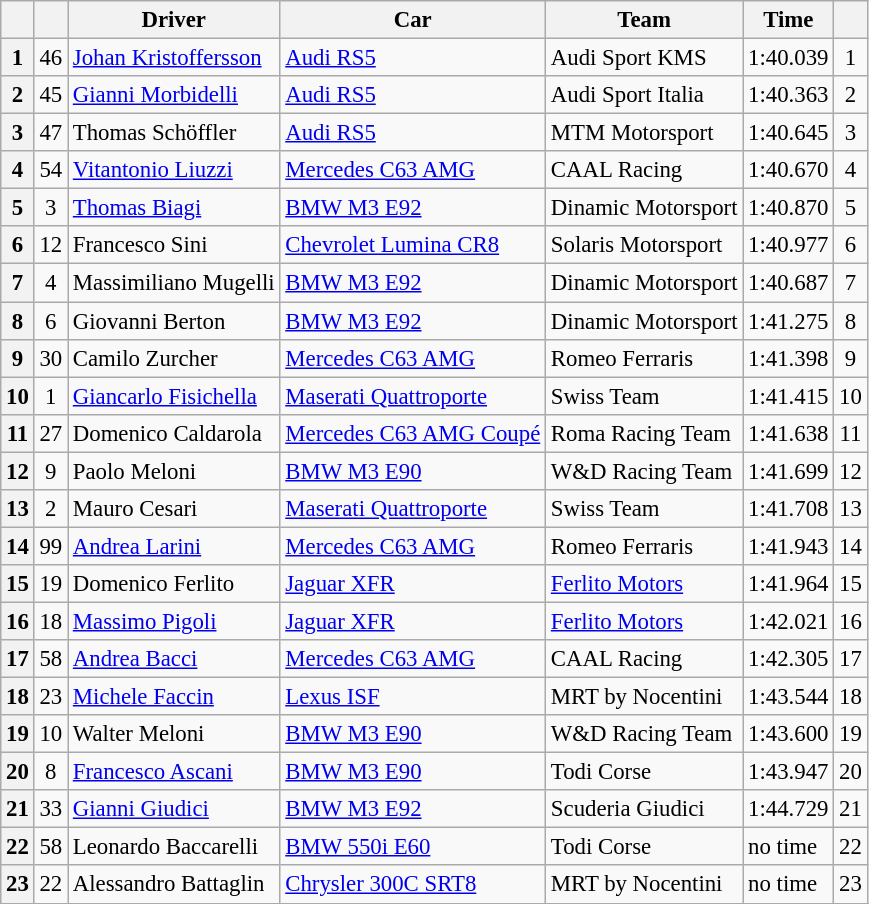<table class="wikitable sortable" style="font-size:95%">
<tr>
<th></th>
<th></th>
<th>Driver</th>
<th>Car</th>
<th>Team</th>
<th>Time</th>
<th></th>
</tr>
<tr>
<th>1</th>
<td align=center>46</td>
<td> <a href='#'>Johan Kristoffersson</a></td>
<td><a href='#'>Audi RS5</a></td>
<td> Audi Sport KMS</td>
<td>1:40.039</td>
<td align=center>1</td>
</tr>
<tr>
<th>2</th>
<td align=center>45</td>
<td> <a href='#'>Gianni Morbidelli</a></td>
<td><a href='#'>Audi RS5</a></td>
<td> Audi Sport Italia</td>
<td>1:40.363</td>
<td align=center>2</td>
</tr>
<tr>
<th>3</th>
<td align=center>47</td>
<td> Thomas Schöffler</td>
<td><a href='#'>Audi RS5</a></td>
<td> MTM Motorsport</td>
<td>1:40.645</td>
<td align=center>3</td>
</tr>
<tr>
<th>4</th>
<td align=center>54</td>
<td> <a href='#'>Vitantonio Liuzzi</a></td>
<td><a href='#'>Mercedes C63 AMG</a></td>
<td> CAAL Racing</td>
<td>1:40.670</td>
<td align=center>4</td>
</tr>
<tr>
<th>5</th>
<td align=center>3</td>
<td> <a href='#'>Thomas Biagi</a></td>
<td><a href='#'>BMW M3 E92</a></td>
<td> Dinamic Motorsport</td>
<td>1:40.870</td>
<td align=center>5</td>
</tr>
<tr>
<th>6</th>
<td align=center>12</td>
<td> Francesco Sini</td>
<td><a href='#'>Chevrolet Lumina CR8</a></td>
<td> Solaris Motorsport</td>
<td>1:40.977</td>
<td align=center>6</td>
</tr>
<tr>
<th>7</th>
<td align=center>4</td>
<td> Massimiliano Mugelli</td>
<td><a href='#'>BMW M3 E92</a></td>
<td> Dinamic Motorsport</td>
<td>1:40.687</td>
<td align=center>7</td>
</tr>
<tr>
<th>8</th>
<td align=center>6</td>
<td> Giovanni Berton</td>
<td><a href='#'>BMW M3 E92</a></td>
<td> Dinamic Motorsport</td>
<td>1:41.275</td>
<td align=center>8</td>
</tr>
<tr>
<th>9</th>
<td align=center>30</td>
<td> Camilo Zurcher</td>
<td><a href='#'>Mercedes C63 AMG</a></td>
<td> Romeo Ferraris</td>
<td>1:41.398</td>
<td align=center>9</td>
</tr>
<tr>
<th>10</th>
<td align=center>1</td>
<td> <a href='#'>Giancarlo Fisichella</a></td>
<td><a href='#'>Maserati Quattroporte</a></td>
<td> Swiss Team</td>
<td>1:41.415</td>
<td align=center>10</td>
</tr>
<tr>
<th>11</th>
<td align=center>27</td>
<td> Domenico Caldarola</td>
<td><a href='#'>Mercedes C63 AMG Coupé</a></td>
<td> Roma Racing Team</td>
<td>1:41.638</td>
<td align=center>11</td>
</tr>
<tr>
<th>12</th>
<td align=center>9</td>
<td> Paolo Meloni</td>
<td><a href='#'>BMW M3 E90</a></td>
<td> W&D Racing Team</td>
<td>1:41.699</td>
<td align=center>12</td>
</tr>
<tr>
<th>13</th>
<td align=center>2</td>
<td> Mauro Cesari</td>
<td><a href='#'>Maserati Quattroporte</a></td>
<td> Swiss Team</td>
<td>1:41.708</td>
<td align=center>13</td>
</tr>
<tr>
<th>14</th>
<td align=center>99</td>
<td> <a href='#'>Andrea Larini</a></td>
<td><a href='#'>Mercedes C63 AMG</a></td>
<td> Romeo Ferraris</td>
<td>1:41.943</td>
<td align=center>14</td>
</tr>
<tr>
<th>15</th>
<td align=center>19</td>
<td> Domenico Ferlito</td>
<td><a href='#'>Jaguar XFR</a></td>
<td> <a href='#'>Ferlito Motors</a></td>
<td>1:41.964</td>
<td align=center>15</td>
</tr>
<tr>
<th>16</th>
<td align=center>18</td>
<td> <a href='#'>Massimo Pigoli</a></td>
<td><a href='#'>Jaguar XFR</a></td>
<td> <a href='#'>Ferlito Motors</a></td>
<td>1:42.021</td>
<td align=center>16</td>
</tr>
<tr>
<th>17</th>
<td align=center>58</td>
<td> <a href='#'>Andrea Bacci</a></td>
<td><a href='#'>Mercedes C63 AMG</a></td>
<td> CAAL Racing</td>
<td>1:42.305</td>
<td align=center>17</td>
</tr>
<tr>
<th>18</th>
<td align=center>23</td>
<td> <a href='#'>Michele Faccin</a></td>
<td><a href='#'>Lexus ISF</a></td>
<td> MRT by Nocentini</td>
<td>1:43.544</td>
<td align=center>18</td>
</tr>
<tr>
<th>19</th>
<td align=center>10</td>
<td> Walter Meloni</td>
<td><a href='#'>BMW M3 E90</a></td>
<td> W&D Racing Team</td>
<td>1:43.600</td>
<td align=center>19</td>
</tr>
<tr>
<th>20</th>
<td align=center>8</td>
<td> <a href='#'>Francesco Ascani</a></td>
<td><a href='#'>BMW M3 E90</a></td>
<td> Todi Corse</td>
<td>1:43.947</td>
<td align=center>20</td>
</tr>
<tr>
<th>21</th>
<td align=center>33</td>
<td> <a href='#'>Gianni Giudici</a></td>
<td><a href='#'>BMW M3 E92</a></td>
<td> Scuderia Giudici</td>
<td>1:44.729</td>
<td align=center>21</td>
</tr>
<tr>
<th>22</th>
<td align=center>58</td>
<td> Leonardo Baccarelli</td>
<td><a href='#'>BMW 550i E60</a></td>
<td> Todi Corse</td>
<td>no time</td>
<td align=center>22</td>
</tr>
<tr>
<th>23</th>
<td align=center>22</td>
<td> Alessandro Battaglin</td>
<td><a href='#'>Chrysler 300C SRT8</a></td>
<td> MRT by Nocentini</td>
<td>no time</td>
<td align=center>23</td>
</tr>
<tr>
</tr>
</table>
